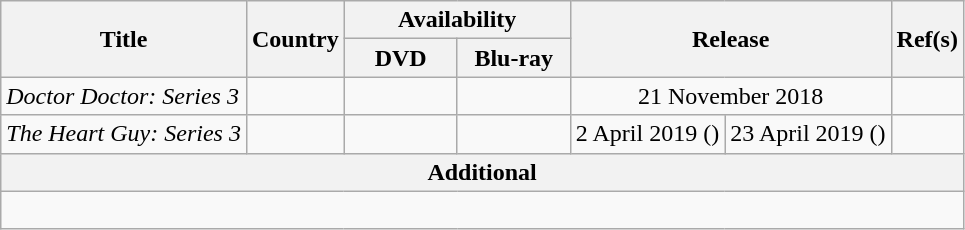<table class="wikitable">
<tr>
<th rowspan="2">Title</th>
<th rowspan="2">Country</th>
<th colspan="2">Availability</th>
<th colspan="2" rowspan="2">Release</th>
<th rowspan="2">Ref(s)</th>
</tr>
<tr>
<th width="68">DVD</th>
<th width="68">Blu-ray</th>
</tr>
<tr>
<td><em>Doctor Doctor: Series 3</em></td>
<td></td>
<td></td>
<td></td>
<td align="center" colspan="2">21 November 2018</td>
<td align="center"></td>
</tr>
<tr>
<td><em>The Heart Guy: Series 3</em></td>
<td></td>
<td></td>
<td></td>
<td align="center">2 April 2019 (<strong></strong>)</td>
<td align="center">23 April 2019 (<strong></strong>)</td>
<td align="center"></td>
</tr>
<tr>
<th colspan="7">Additional</th>
</tr>
<tr>
<td colspan="7"><br></td>
</tr>
</table>
